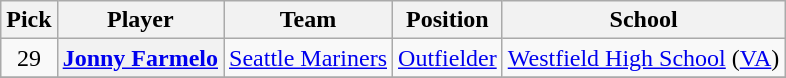<table class="wikitable sortable plainrowheaders" style="text-align:center; width=74%">
<tr>
<th scope="col">Pick</th>
<th scope="col">Player</th>
<th scope="col">Team</th>
<th scope="col">Position</th>
<th scope="col">School</th>
</tr>
<tr>
<td>29</td>
<th scope="row" style="text-align:center"><a href='#'>Jonny Farmelo</a></th>
<td><a href='#'>Seattle Mariners</a></td>
<td><a href='#'>Outfielder</a></td>
<td><a href='#'>Westfield High School</a> (<a href='#'>VA</a>)</td>
</tr>
<tr>
</tr>
</table>
